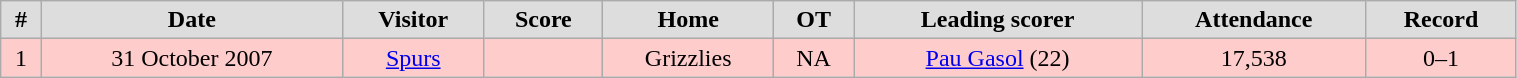<table class="wikitable" width="80%">
<tr align="center"  bgcolor="#dddddd">
<td><strong>#</strong></td>
<td><strong>Date</strong></td>
<td><strong>Visitor</strong></td>
<td><strong>Score</strong></td>
<td><strong>Home</strong></td>
<td><strong>OT</strong></td>
<td><strong>Leading scorer</strong></td>
<td><strong>Attendance</strong></td>
<td><strong>Record</strong></td>
</tr>
<tr align="center" bgcolor="#ffcccc">
<td>1</td>
<td>31 October 2007</td>
<td><a href='#'>Spurs</a></td>
<td></td>
<td>Grizzlies</td>
<td>NA</td>
<td><a href='#'>Pau Gasol</a> (22)</td>
<td>17,538</td>
<td>0–1</td>
</tr>
</table>
